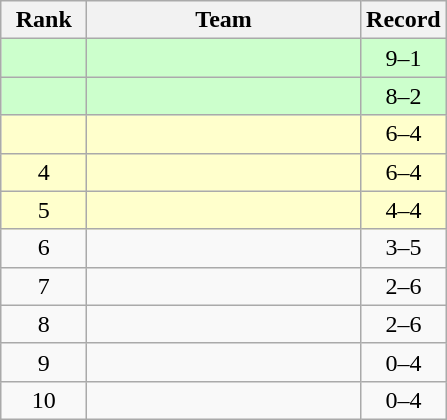<table class="wikitable" style="text-align: center">
<tr>
<th width=50>Rank</th>
<th width=175>Team</th>
<th width=50>Record</th>
</tr>
<tr bgcolor=#ccffcc>
<td></td>
<td align=left></td>
<td>9–1</td>
</tr>
<tr bgcolor=#ccffcc>
<td></td>
<td align=left></td>
<td>8–2</td>
</tr>
<tr bgcolor=#ffffcc>
<td></td>
<td align=left></td>
<td>6–4</td>
</tr>
<tr bgcolor=#ffffcc>
<td>4</td>
<td align=left></td>
<td>6–4</td>
</tr>
<tr bgcolor=#ffffcc>
<td>5</td>
<td align=left></td>
<td>4–4</td>
</tr>
<tr>
<td>6</td>
<td align=left></td>
<td>3–5</td>
</tr>
<tr>
<td>7</td>
<td align=left></td>
<td>2–6</td>
</tr>
<tr>
<td>8</td>
<td align=left></td>
<td>2–6</td>
</tr>
<tr>
<td>9</td>
<td align=left></td>
<td>0–4</td>
</tr>
<tr>
<td>10</td>
<td align=left></td>
<td>0–4</td>
</tr>
</table>
